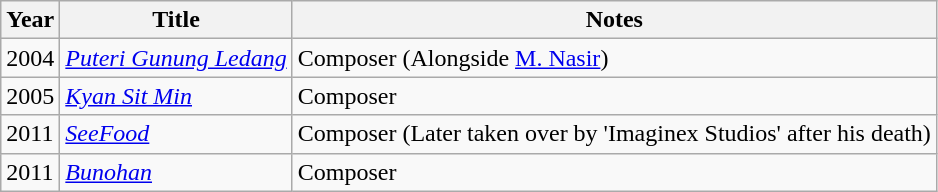<table class="wikitable">
<tr>
<th>Year</th>
<th>Title</th>
<th>Notes</th>
</tr>
<tr>
<td>2004</td>
<td><em><a href='#'>Puteri Gunung Ledang</a></em></td>
<td>Composer (Alongside <a href='#'>M. Nasir</a>)</td>
</tr>
<tr>
<td>2005</td>
<td><em><a href='#'>Kyan Sit Min</a></em></td>
<td>Composer</td>
</tr>
<tr>
<td>2011</td>
<td><em><a href='#'>SeeFood</a></em></td>
<td>Composer (Later taken over by 'Imaginex Studios' after his death)</td>
</tr>
<tr>
<td>2011</td>
<td><em><a href='#'>Bunohan</a></em></td>
<td>Composer</td>
</tr>
</table>
